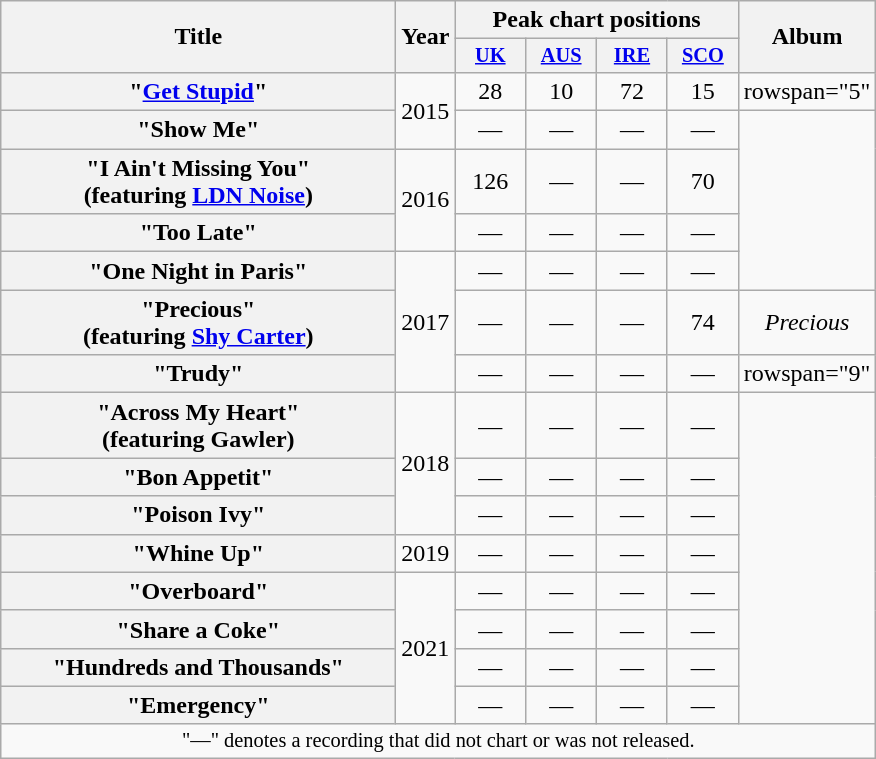<table class="wikitable plainrowheaders" style="text-align:center;">
<tr>
<th scope="col" rowspan="2" style="width:16em;">Title</th>
<th scope="col" rowspan="2" style="width:1em;">Year</th>
<th scope="col" colspan="4">Peak chart positions</th>
<th scope="col" rowspan="2">Album</th>
</tr>
<tr>
<th scope="col" style="width:3em;font-size:85%;"><a href='#'>UK</a><br></th>
<th scope="col" style="width:3em;font-size:85%;"><a href='#'>AUS</a><br></th>
<th scope="col" style="width:3em;font-size:85%;"><a href='#'>IRE</a><br></th>
<th scope="col" style="width:3em;font-size:85%;"><a href='#'>SCO</a><br></th>
</tr>
<tr>
<th scope="row">"<a href='#'>Get Stupid</a>"</th>
<td rowspan="2">2015</td>
<td>28</td>
<td>10</td>
<td>72</td>
<td>15</td>
<td>rowspan="5" </td>
</tr>
<tr>
<th scope="row">"Show Me"</th>
<td>—</td>
<td>—</td>
<td>—</td>
<td>—</td>
</tr>
<tr>
<th scope="row">"I Ain't Missing You"<br><span>(featuring <a href='#'>LDN Noise</a>)</span></th>
<td rowspan="2">2016</td>
<td>126</td>
<td>—</td>
<td>—</td>
<td>70</td>
</tr>
<tr>
<th scope="row">"Too Late"</th>
<td>—</td>
<td>—</td>
<td>—</td>
<td>—</td>
</tr>
<tr>
<th scope="row">"One Night in Paris"</th>
<td rowspan="3">2017</td>
<td>—</td>
<td>—</td>
<td>—</td>
<td>—</td>
</tr>
<tr>
<th scope="row">"Precious"<br><span>(featuring <a href='#'>Shy Carter</a>)</span></th>
<td>—</td>
<td>—</td>
<td>—</td>
<td>74</td>
<td><em>Precious</em></td>
</tr>
<tr>
<th scope="row">"Trudy"</th>
<td>—</td>
<td>—</td>
<td>—</td>
<td>—</td>
<td>rowspan="9" </td>
</tr>
<tr>
<th scope="row">"Across My Heart"<br><span>(featuring Gawler)</span></th>
<td rowspan="3">2018</td>
<td>—</td>
<td>—</td>
<td>—</td>
<td>—</td>
</tr>
<tr>
<th scope="row">"Bon Appetit"</th>
<td>—</td>
<td>—</td>
<td>—</td>
<td>—</td>
</tr>
<tr>
<th scope="row">"Poison Ivy"</th>
<td>—</td>
<td>—</td>
<td>—</td>
<td>—</td>
</tr>
<tr>
<th scope="row">"Whine Up"</th>
<td>2019</td>
<td>—</td>
<td>—</td>
<td>—</td>
<td>—</td>
</tr>
<tr>
<th scope="row">"Overboard"</th>
<td rowspan="4">2021</td>
<td>—</td>
<td>—</td>
<td>—</td>
<td>—</td>
</tr>
<tr>
<th scope="row">"Share a Coke"</th>
<td>—</td>
<td>—</td>
<td>—</td>
<td>—</td>
</tr>
<tr>
<th scope="row">"Hundreds and Thousands"</th>
<td>—</td>
<td>—</td>
<td>—</td>
<td>—</td>
</tr>
<tr>
<th scope="row">"Emergency"</th>
<td>—</td>
<td>—</td>
<td>—</td>
<td>—</td>
</tr>
<tr>
<td style="font-size:85%;" colspan="22">"—" denotes a recording that did not chart or was not released.</td>
</tr>
</table>
